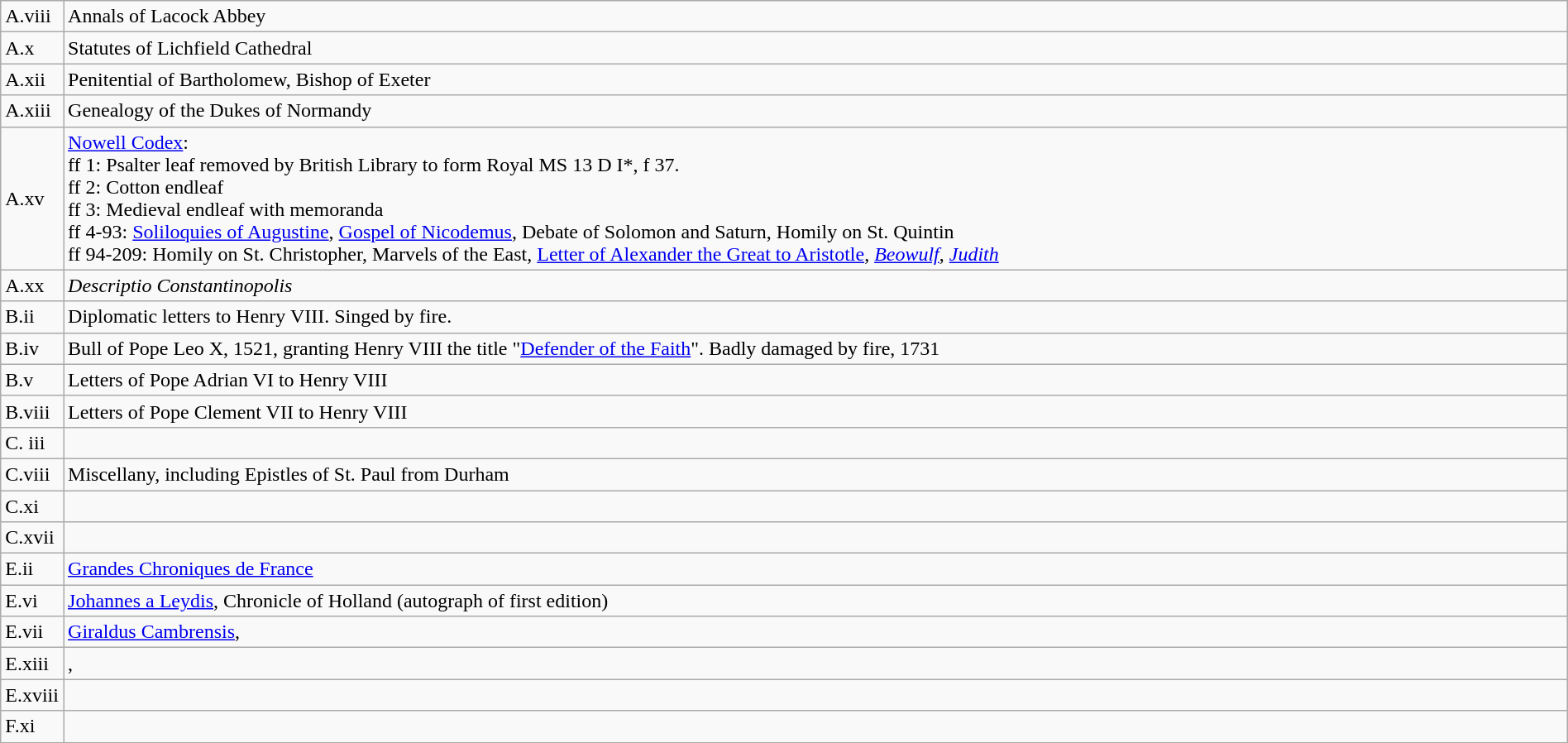<table class="wikitable" style="width:100%">
<tr>
<td width="4%">A.viii</td>
<td width="96%">Annals of Lacock Abbey</td>
</tr>
<tr>
<td>A.x</td>
<td>Statutes of Lichfield Cathedral</td>
</tr>
<tr>
<td>A.xii</td>
<td>Penitential of Bartholomew, Bishop of Exeter</td>
</tr>
<tr>
<td>A.xiii</td>
<td>Genealogy of the Dukes of Normandy</td>
</tr>
<tr>
<td>A.xv</td>
<td><a href='#'>Nowell Codex</a>:<br>ff 1: Psalter leaf removed by British Library to form Royal MS 13 D I*, f 37.<br>ff 2: Cotton endleaf<br>ff 3: Medieval endleaf with memoranda<br>ff 4-93: <a href='#'>Soliloquies of Augustine</a>, <a href='#'>Gospel of Nicodemus</a>, Debate of Solomon and Saturn, Homily on St. Quintin<br>ff 94-209: Homily on St. Christopher, Marvels of the East, <a href='#'>Letter of Alexander the Great to Aristotle</a>, <em><a href='#'>Beowulf</a></em>, <em><a href='#'>Judith</a></em></td>
</tr>
<tr>
<td>A.xx</td>
<td><em>Descriptio Constantinopolis</em></td>
</tr>
<tr>
<td>B.ii</td>
<td>Diplomatic letters to Henry VIII. Singed by fire.</td>
</tr>
<tr>
<td>B.iv</td>
<td>Bull of Pope Leo X, 1521, granting Henry VIII the title "<a href='#'>Defender of the Faith</a>". Badly damaged by fire, 1731</td>
</tr>
<tr>
<td>B.v</td>
<td>Letters of Pope Adrian VI to Henry VIII</td>
</tr>
<tr>
<td>B.viii</td>
<td>Letters of Pope Clement VII to Henry VIII</td>
</tr>
<tr>
<td>C. iii</td>
<td></td>
</tr>
<tr>
<td>C.viii</td>
<td>Miscellany, including Epistles of St. Paul from Durham</td>
</tr>
<tr>
<td>C.xi</td>
<td></td>
</tr>
<tr>
<td>C.xvii</td>
<td></td>
</tr>
<tr>
<td>E.ii</td>
<td><a href='#'>Grandes Chroniques de France</a></td>
</tr>
<tr>
<td>E.vi</td>
<td><a href='#'>Johannes a Leydis</a>, Chronicle of Holland (autograph of first edition)</td>
</tr>
<tr>
<td>E.vii</td>
<td><a href='#'>Giraldus Cambrensis</a>, </td>
</tr>
<tr>
<td>E.xiii</td>
<td>, </td>
</tr>
<tr>
<td>E.xviii</td>
<td></td>
</tr>
<tr>
<td>F.xi</td>
<td></td>
</tr>
</table>
